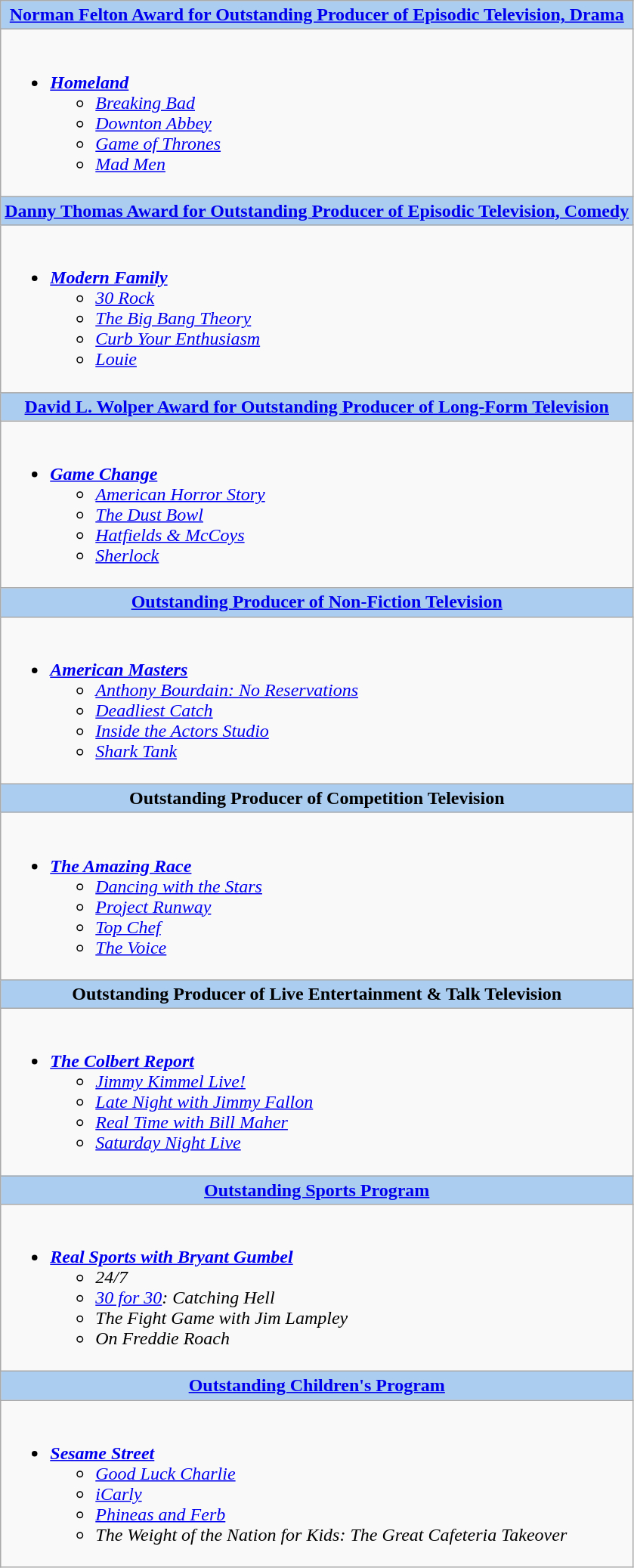<table class=wikitable style="width="100%">
<tr>
<th colspan="2" style="background:#abcdef;"><a href='#'>Norman Felton Award for Outstanding Producer of Episodic Television, Drama</a></th>
</tr>
<tr>
<td colspan="2" style="vertical-align:top;"><br><ul><li><strong><em><a href='#'>Homeland</a></em></strong><ul><li><em><a href='#'>Breaking Bad</a></em></li><li><em><a href='#'>Downton Abbey</a></em></li><li><em><a href='#'>Game of Thrones</a></em></li><li><em><a href='#'>Mad Men</a></em></li></ul></li></ul></td>
</tr>
<tr>
<th colspan="2" style="background:#abcdef;"><a href='#'>Danny Thomas Award for Outstanding Producer of Episodic Television, Comedy</a></th>
</tr>
<tr>
<td colspan="2" style="vertical-align:top;"><br><ul><li><strong><em><a href='#'>Modern Family</a></em></strong><ul><li><em><a href='#'>30 Rock</a></em></li><li><em><a href='#'>The Big Bang Theory</a></em></li><li><em><a href='#'>Curb Your Enthusiasm</a></em></li><li><em><a href='#'>Louie</a></em></li></ul></li></ul></td>
</tr>
<tr>
<th colspan="2" style="background:#abcdef;"><a href='#'>David L. Wolper Award for Outstanding Producer of Long-Form Television</a></th>
</tr>
<tr>
<td colspan="2" style="vertical-align:top;"><br><ul><li><strong><em><a href='#'>Game Change</a></em></strong><ul><li><em><a href='#'>American Horror Story</a></em></li><li><em><a href='#'>The Dust Bowl</a></em></li><li><em><a href='#'>Hatfields & McCoys</a></em></li><li><em><a href='#'>Sherlock</a></em></li></ul></li></ul></td>
</tr>
<tr>
<th colspan="2" style="background:#abcdef;"><a href='#'>Outstanding Producer of Non-Fiction Television</a></th>
</tr>
<tr>
<td colspan="2" style="vertical-align:top;"><br><ul><li><strong><em><a href='#'>American Masters</a></em></strong><ul><li><em><a href='#'>Anthony Bourdain: No Reservations</a></em></li><li><em><a href='#'>Deadliest Catch</a></em></li><li><em><a href='#'>Inside the Actors Studio</a></em></li><li><em><a href='#'>Shark Tank</a></em></li></ul></li></ul></td>
</tr>
<tr>
<th colspan="2" style="background:#abcdef;">Outstanding Producer of Competition Television</th>
</tr>
<tr>
<td colspan="2" style="vertical-align:top;"><br><ul><li><strong><em><a href='#'>The Amazing Race</a></em></strong><ul><li><em><a href='#'>Dancing with the Stars</a></em></li><li><em><a href='#'>Project Runway</a></em></li><li><em><a href='#'>Top Chef</a></em></li><li><em><a href='#'>The Voice</a></em></li></ul></li></ul></td>
</tr>
<tr>
<th colspan="2" style="background:#abcdef;">Outstanding Producer of Live Entertainment & Talk Television</th>
</tr>
<tr>
<td colspan="2" style="vertical-align:top;"><br><ul><li><strong><em><a href='#'>The Colbert Report</a></em></strong><ul><li><em><a href='#'>Jimmy Kimmel Live!</a></em></li><li><em><a href='#'>Late Night with Jimmy Fallon</a></em></li><li><em><a href='#'>Real Time with Bill Maher</a></em></li><li><em><a href='#'>Saturday Night Live</a></em></li></ul></li></ul></td>
</tr>
<tr>
<th colspan="2" style="background:#abcdef;"><a href='#'>Outstanding Sports Program</a></th>
</tr>
<tr>
<td colspan="2" style="vertical-align:top;"><br><ul><li><strong><em><a href='#'>Real Sports with Bryant Gumbel</a></em></strong><ul><li><em>24/7</em></li><li><em><a href='#'>30 for 30</a>: Catching Hell</em></li><li><em>The Fight Game with Jim Lampley</em></li><li><em>On Freddie Roach</em></li></ul></li></ul></td>
</tr>
<tr>
<th colspan="2" style="background:#abcdef;"><a href='#'>Outstanding Children's Program</a></th>
</tr>
<tr>
<td colspan="2" style="vertical-align:top;"><br><ul><li><strong><em><a href='#'>Sesame Street</a></em></strong><ul><li><em><a href='#'>Good Luck Charlie</a></em></li><li><em><a href='#'>iCarly</a></em></li><li><em><a href='#'>Phineas and Ferb</a></em></li><li><em>The Weight of the Nation for Kids: The Great Cafeteria Takeover</em></li></ul></li></ul></td>
</tr>
</table>
